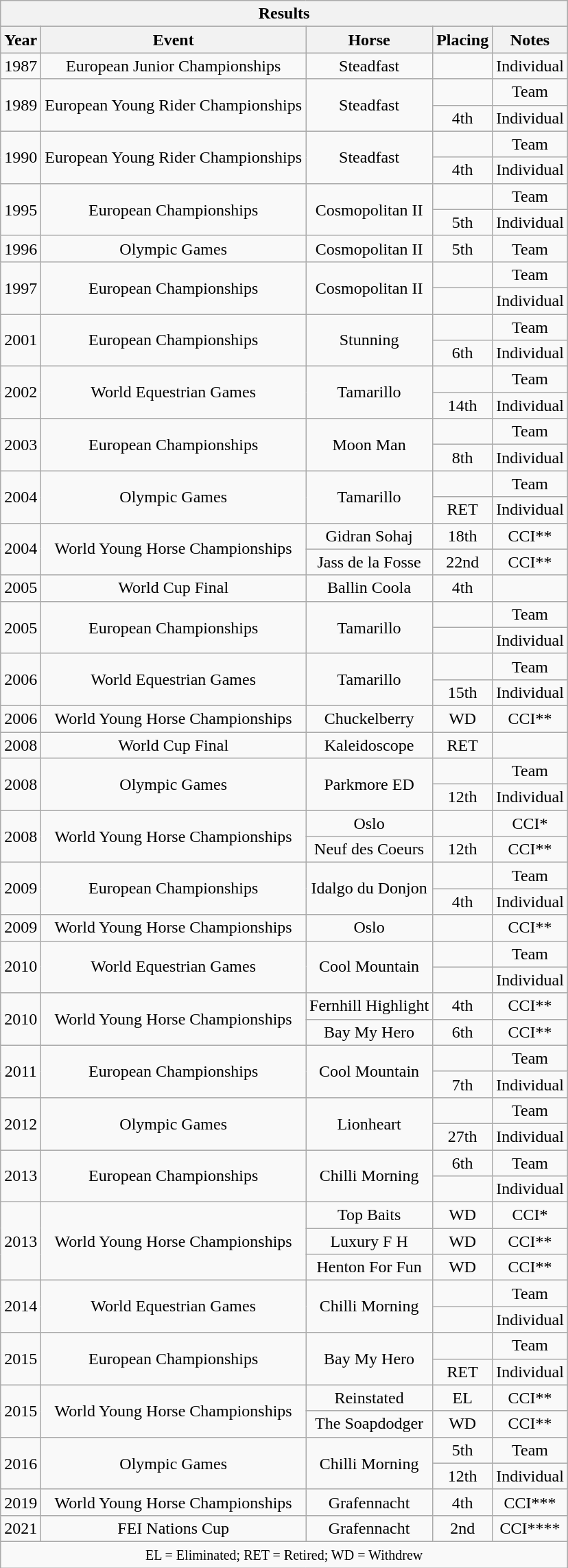<table class="wikitable" style="text-align:center">
<tr>
<th colspan="11" style="text-align:center"><strong>Results</strong></th>
</tr>
<tr>
<th>Year</th>
<th>Event</th>
<th>Horse</th>
<th>Placing</th>
<th>Notes</th>
</tr>
<tr>
<td>1987</td>
<td>European Junior Championships</td>
<td>Steadfast</td>
<td></td>
<td>Individual</td>
</tr>
<tr>
<td rowspan="2">1989</td>
<td rowspan="2">European Young Rider Championships</td>
<td rowspan="2">Steadfast</td>
<td></td>
<td>Team</td>
</tr>
<tr>
<td>4th</td>
<td>Individual</td>
</tr>
<tr>
<td rowspan="2">1990</td>
<td rowspan="2">European Young Rider Championships</td>
<td rowspan="2">Steadfast</td>
<td></td>
<td>Team</td>
</tr>
<tr>
<td>4th</td>
<td>Individual</td>
</tr>
<tr>
<td rowspan="2">1995</td>
<td rowspan="2">European Championships</td>
<td rowspan="2">Cosmopolitan II</td>
<td></td>
<td>Team</td>
</tr>
<tr>
<td>5th</td>
<td>Individual</td>
</tr>
<tr>
<td>1996</td>
<td>Olympic Games</td>
<td>Cosmopolitan II</td>
<td>5th</td>
<td>Team</td>
</tr>
<tr>
<td rowspan="2">1997</td>
<td rowspan="2">European Championships</td>
<td rowspan="2">Cosmopolitan II</td>
<td></td>
<td>Team</td>
</tr>
<tr>
<td></td>
<td>Individual</td>
</tr>
<tr>
<td rowspan="2">2001</td>
<td rowspan="2">European Championships</td>
<td rowspan="2">Stunning</td>
<td></td>
<td>Team</td>
</tr>
<tr>
<td>6th</td>
<td>Individual</td>
</tr>
<tr>
<td rowspan="2">2002</td>
<td rowspan="2">World Equestrian Games</td>
<td rowspan="2">Tamarillo</td>
<td></td>
<td>Team</td>
</tr>
<tr>
<td>14th</td>
<td>Individual</td>
</tr>
<tr>
<td rowspan="2">2003</td>
<td rowspan="2">European Championships</td>
<td rowspan="2">Moon Man</td>
<td></td>
<td>Team</td>
</tr>
<tr>
<td>8th</td>
<td>Individual</td>
</tr>
<tr>
<td rowspan="2">2004</td>
<td rowspan="2">Olympic Games</td>
<td rowspan="2">Tamarillo</td>
<td></td>
<td>Team</td>
</tr>
<tr>
<td>RET</td>
<td>Individual</td>
</tr>
<tr>
<td rowspan="2">2004</td>
<td rowspan="2">World Young Horse Championships</td>
<td>Gidran Sohaj</td>
<td>18th</td>
<td>CCI**</td>
</tr>
<tr>
<td>Jass de la Fosse</td>
<td>22nd</td>
<td>CCI**</td>
</tr>
<tr>
<td>2005</td>
<td>World Cup Final</td>
<td>Ballin Coola</td>
<td>4th</td>
<td></td>
</tr>
<tr>
<td rowspan="2">2005</td>
<td rowspan="2">European Championships</td>
<td rowspan="2">Tamarillo</td>
<td></td>
<td>Team</td>
</tr>
<tr>
<td></td>
<td>Individual</td>
</tr>
<tr>
<td rowspan="2">2006</td>
<td rowspan="2">World Equestrian Games</td>
<td rowspan="2">Tamarillo</td>
<td></td>
<td>Team</td>
</tr>
<tr>
<td>15th</td>
<td>Individual</td>
</tr>
<tr>
<td>2006</td>
<td>World Young Horse Championships</td>
<td>Chuckelberry</td>
<td>WD</td>
<td>CCI**</td>
</tr>
<tr>
<td>2008</td>
<td>World Cup Final</td>
<td>Kaleidoscope</td>
<td>RET</td>
<td></td>
</tr>
<tr>
<td rowspan="2">2008</td>
<td rowspan="2">Olympic Games</td>
<td rowspan="2">Parkmore ED</td>
<td></td>
<td>Team</td>
</tr>
<tr>
<td>12th</td>
<td>Individual</td>
</tr>
<tr>
<td rowspan="2">2008</td>
<td rowspan="2">World Young Horse Championships</td>
<td>Oslo</td>
<td></td>
<td>CCI*</td>
</tr>
<tr>
<td>Neuf des Coeurs</td>
<td>12th</td>
<td>CCI**</td>
</tr>
<tr>
<td rowspan="2">2009</td>
<td rowspan="2">European Championships</td>
<td rowspan="2">Idalgo du Donjon</td>
<td></td>
<td>Team</td>
</tr>
<tr>
<td>4th</td>
<td>Individual</td>
</tr>
<tr>
<td>2009</td>
<td>World Young Horse Championships</td>
<td>Oslo</td>
<td></td>
<td>CCI**</td>
</tr>
<tr>
<td rowspan="2">2010</td>
<td rowspan="2">World Equestrian Games</td>
<td rowspan="2">Cool Mountain</td>
<td></td>
<td>Team</td>
</tr>
<tr>
<td></td>
<td>Individual</td>
</tr>
<tr>
<td rowspan="2">2010</td>
<td rowspan="2">World Young Horse Championships</td>
<td>Fernhill Highlight</td>
<td>4th</td>
<td>CCI**</td>
</tr>
<tr>
<td>Bay My Hero</td>
<td>6th</td>
<td>CCI**</td>
</tr>
<tr>
<td rowspan="2">2011</td>
<td rowspan="2">European Championships</td>
<td rowspan="2">Cool Mountain</td>
<td></td>
<td>Team</td>
</tr>
<tr>
<td>7th</td>
<td>Individual</td>
</tr>
<tr>
<td rowspan="2">2012</td>
<td rowspan="2">Olympic Games</td>
<td rowspan="2">Lionheart</td>
<td></td>
<td>Team</td>
</tr>
<tr>
<td>27th</td>
<td>Individual</td>
</tr>
<tr>
<td rowspan="2">2013</td>
<td rowspan="2">European Championships</td>
<td rowspan="2">Chilli Morning</td>
<td>6th</td>
<td>Team</td>
</tr>
<tr>
<td></td>
<td>Individual</td>
</tr>
<tr>
<td rowspan="3">2013</td>
<td rowspan="3">World Young Horse Championships</td>
<td>Top Baits</td>
<td>WD</td>
<td>CCI*</td>
</tr>
<tr>
<td>Luxury F H</td>
<td>WD</td>
<td>CCI**</td>
</tr>
<tr>
<td>Henton For Fun</td>
<td>WD</td>
<td>CCI**</td>
</tr>
<tr>
<td rowspan="2">2014</td>
<td rowspan="2">World Equestrian Games</td>
<td rowspan="2">Chilli Morning</td>
<td></td>
<td>Team</td>
</tr>
<tr>
<td></td>
<td>Individual</td>
</tr>
<tr>
<td rowspan="2">2015</td>
<td rowspan="2">European Championships</td>
<td rowspan="2">Bay My Hero</td>
<td></td>
<td>Team</td>
</tr>
<tr>
<td>RET</td>
<td>Individual</td>
</tr>
<tr>
<td rowspan="2">2015</td>
<td rowspan="2">World Young Horse Championships</td>
<td>Reinstated</td>
<td>EL</td>
<td>CCI**</td>
</tr>
<tr>
<td>The Soapdodger</td>
<td>WD</td>
<td>CCI**</td>
</tr>
<tr>
<td rowspan="2">2016</td>
<td rowspan="2">Olympic Games</td>
<td rowspan="2">Chilli Morning</td>
<td>5th</td>
<td>Team</td>
</tr>
<tr>
<td>12th</td>
<td>Individual</td>
</tr>
<tr>
<td>2019</td>
<td>World Young Horse Championships</td>
<td>Grafennacht</td>
<td>4th</td>
<td>CCI***</td>
</tr>
<tr>
<td>2021</td>
<td>FEI Nations Cup</td>
<td>Grafennacht</td>
<td>2nd</td>
<td>CCI****</td>
</tr>
<tr>
<td colspan="11" style="text-align:center"><small> EL = Eliminated; RET = Retired; WD = Withdrew </small></td>
</tr>
</table>
